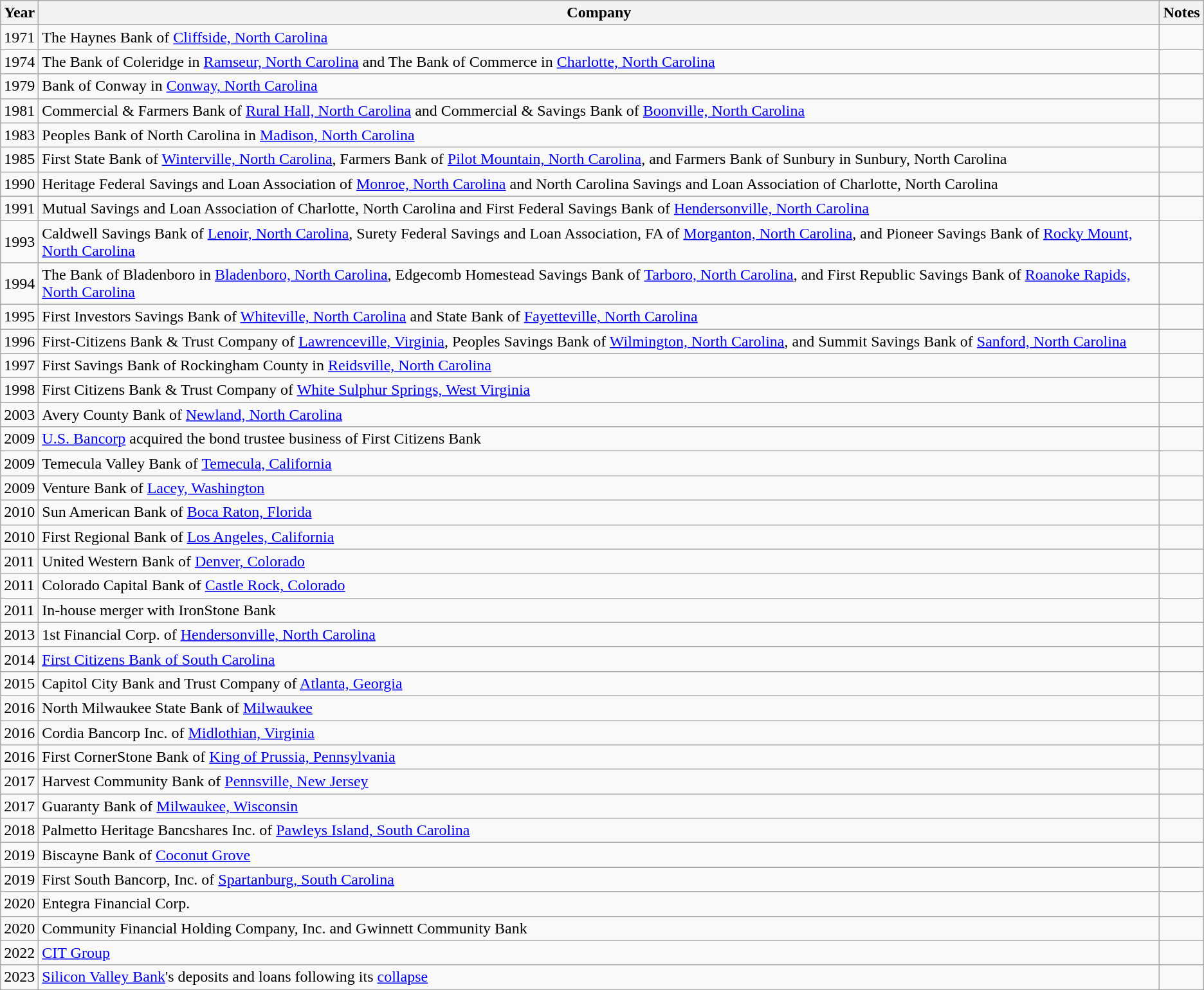<table class="wikitable sortable">
<tr>
<th>Year</th>
<th>Company</th>
<th>Notes</th>
</tr>
<tr>
<td>1971</td>
<td>The Haynes Bank of <a href='#'>Cliffside, North Carolina</a></td>
<td></td>
</tr>
<tr>
<td>1974</td>
<td>The Bank of Coleridge in <a href='#'>Ramseur, North Carolina</a> and The Bank of Commerce in <a href='#'>Charlotte, North Carolina</a></td>
<td></td>
</tr>
<tr>
<td>1979</td>
<td>Bank of Conway in <a href='#'>Conway, North Carolina</a></td>
<td></td>
</tr>
<tr>
<td>1981</td>
<td>Commercial & Farmers Bank of <a href='#'>Rural Hall, North Carolina</a> and Commercial & Savings Bank of <a href='#'>Boonville, North Carolina</a></td>
<td></td>
</tr>
<tr>
<td>1983</td>
<td>Peoples Bank of North Carolina in <a href='#'>Madison, North Carolina</a></td>
<td></td>
</tr>
<tr>
<td>1985</td>
<td>First State Bank of <a href='#'>Winterville, North Carolina</a>, Farmers Bank of <a href='#'>Pilot Mountain, North Carolina</a>, and Farmers Bank of Sunbury in Sunbury, North Carolina</td>
<td></td>
</tr>
<tr>
<td>1990</td>
<td>Heritage Federal Savings and Loan Association of <a href='#'>Monroe, North Carolina</a> and North Carolina Savings and Loan Association of Charlotte, North Carolina</td>
<td></td>
</tr>
<tr>
<td>1991</td>
<td>Mutual Savings and Loan Association of Charlotte, North Carolina and First Federal Savings Bank of <a href='#'>Hendersonville, North Carolina</a></td>
<td></td>
</tr>
<tr>
<td>1993</td>
<td>Caldwell Savings Bank of <a href='#'>Lenoir, North Carolina</a>, Surety Federal Savings and Loan Association, FA of <a href='#'>Morganton, North Carolina</a>, and Pioneer Savings Bank of <a href='#'>Rocky Mount, North Carolina</a></td>
<td></td>
</tr>
<tr>
<td>1994</td>
<td>The Bank of Bladenboro in <a href='#'>Bladenboro, North Carolina</a>, Edgecomb Homestead Savings Bank of <a href='#'>Tarboro, North Carolina</a>, and First Republic Savings Bank of <a href='#'>Roanoke Rapids, North Carolina</a></td>
<td></td>
</tr>
<tr>
<td>1995</td>
<td>First Investors Savings Bank of <a href='#'>Whiteville, North Carolina</a> and State Bank of <a href='#'>Fayetteville, North Carolina</a></td>
<td></td>
</tr>
<tr>
<td>1996</td>
<td>First-Citizens Bank & Trust Company of <a href='#'>Lawrenceville, Virginia</a>, Peoples Savings Bank of <a href='#'>Wilmington, North Carolina</a>, and Summit Savings Bank of <a href='#'>Sanford, North Carolina</a></td>
<td></td>
</tr>
<tr>
<td>1997</td>
<td>First Savings Bank of Rockingham County in <a href='#'>Reidsville, North Carolina</a></td>
<td></td>
</tr>
<tr>
<td>1998</td>
<td>First Citizens Bank & Trust Company of <a href='#'>White Sulphur Springs, West Virginia</a></td>
<td></td>
</tr>
<tr>
<td>2003</td>
<td>Avery County Bank of <a href='#'>Newland, North Carolina</a></td>
<td></td>
</tr>
<tr>
<td>2009</td>
<td><a href='#'>U.S. Bancorp</a> acquired the bond trustee business of First Citizens Bank</td>
<td></td>
</tr>
<tr>
<td>2009</td>
<td>Temecula Valley Bank of <a href='#'>Temecula, California</a></td>
<td></td>
</tr>
<tr>
<td>2009</td>
<td>Venture Bank of <a href='#'>Lacey, Washington</a></td>
<td></td>
</tr>
<tr>
<td>2010</td>
<td>Sun American Bank of <a href='#'>Boca Raton, Florida</a></td>
<td></td>
</tr>
<tr>
<td>2010</td>
<td>First Regional Bank of <a href='#'>Los Angeles, California</a></td>
<td></td>
</tr>
<tr>
<td>2011</td>
<td>United Western Bank of <a href='#'>Denver, Colorado</a></td>
<td></td>
</tr>
<tr>
<td>2011</td>
<td>Colorado Capital Bank of <a href='#'>Castle Rock, Colorado</a></td>
<td></td>
</tr>
<tr>
<td>2011</td>
<td>In-house merger with IronStone Bank</td>
<td></td>
</tr>
<tr>
<td>2013</td>
<td>1st Financial Corp. of <a href='#'>Hendersonville, North Carolina</a></td>
<td></td>
</tr>
<tr>
<td>2014</td>
<td><a href='#'>First Citizens Bank of South Carolina</a></td>
<td></td>
</tr>
<tr>
<td>2015</td>
<td>Capitol City Bank and Trust Company of <a href='#'>Atlanta, Georgia</a></td>
<td></td>
</tr>
<tr>
<td>2016</td>
<td>North Milwaukee State Bank of <a href='#'>Milwaukee</a></td>
<td></td>
</tr>
<tr>
<td>2016</td>
<td>Cordia Bancorp Inc. of <a href='#'>Midlothian, Virginia</a></td>
<td></td>
</tr>
<tr>
<td>2016</td>
<td>First CornerStone Bank of <a href='#'>King of Prussia, Pennsylvania</a></td>
<td></td>
</tr>
<tr>
<td>2017</td>
<td>Harvest Community Bank of <a href='#'>Pennsville, New Jersey</a></td>
<td></td>
</tr>
<tr>
<td>2017</td>
<td>Guaranty Bank of <a href='#'>Milwaukee, Wisconsin</a></td>
<td></td>
</tr>
<tr>
<td>2018</td>
<td>Palmetto Heritage Bancshares Inc. of <a href='#'>Pawleys Island, South Carolina</a></td>
<td></td>
</tr>
<tr>
<td>2019</td>
<td>Biscayne Bank of <a href='#'>Coconut Grove</a></td>
<td></td>
</tr>
<tr>
<td>2019</td>
<td>First South Bancorp, Inc. of <a href='#'>Spartanburg, South Carolina</a></td>
<td></td>
</tr>
<tr>
<td>2020</td>
<td>Entegra Financial Corp.</td>
<td></td>
</tr>
<tr>
<td>2020</td>
<td>Community Financial Holding Company, Inc. and Gwinnett Community Bank</td>
<td></td>
</tr>
<tr>
<td>2022</td>
<td><a href='#'>CIT Group</a></td>
<td></td>
</tr>
<tr>
<td>2023</td>
<td><a href='#'>Silicon Valley Bank</a>'s deposits and loans following its <a href='#'>collapse</a></td>
<td></td>
</tr>
</table>
